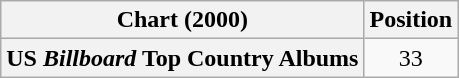<table class="wikitable plainrowheaders">
<tr>
<th>Chart (2000)</th>
<th>Position</th>
</tr>
<tr>
<th scope="row">US <em>Billboard</em> Top Country Albums</th>
<td style="text-align:center;">33</td>
</tr>
</table>
